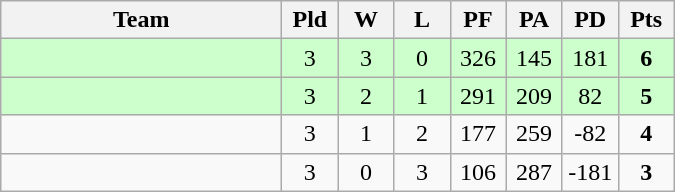<table class=wikitable style="text-align:center">
<tr>
<th width=180>Team</th>
<th width=30>Pld</th>
<th width=30>W</th>
<th width=30>L</th>
<th width=30>PF</th>
<th width=30>PA</th>
<th width=30>PD</th>
<th width=30>Pts</th>
</tr>
<tr bgcolor="#ccffcc">
<td align="left"></td>
<td>3</td>
<td>3</td>
<td>0</td>
<td>326</td>
<td>145</td>
<td>181</td>
<td><strong>6</strong></td>
</tr>
<tr bgcolor="#ccffcc">
<td align="left"></td>
<td>3</td>
<td>2</td>
<td>1</td>
<td>291</td>
<td>209</td>
<td>82</td>
<td><strong>5</strong></td>
</tr>
<tr>
<td align="left"></td>
<td>3</td>
<td>1</td>
<td>2</td>
<td>177</td>
<td>259</td>
<td>-82</td>
<td><strong>4</strong></td>
</tr>
<tr>
<td align="left"></td>
<td>3</td>
<td>0</td>
<td>3</td>
<td>106</td>
<td>287</td>
<td>-181</td>
<td><strong>3</strong></td>
</tr>
</table>
